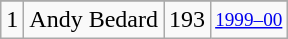<table class="wikitable">
<tr>
</tr>
<tr>
<td>1</td>
<td>Andy Bedard</td>
<td>193</td>
<td style="font-size:80%;"><a href='#'>1999–00</a></td>
</tr>
</table>
